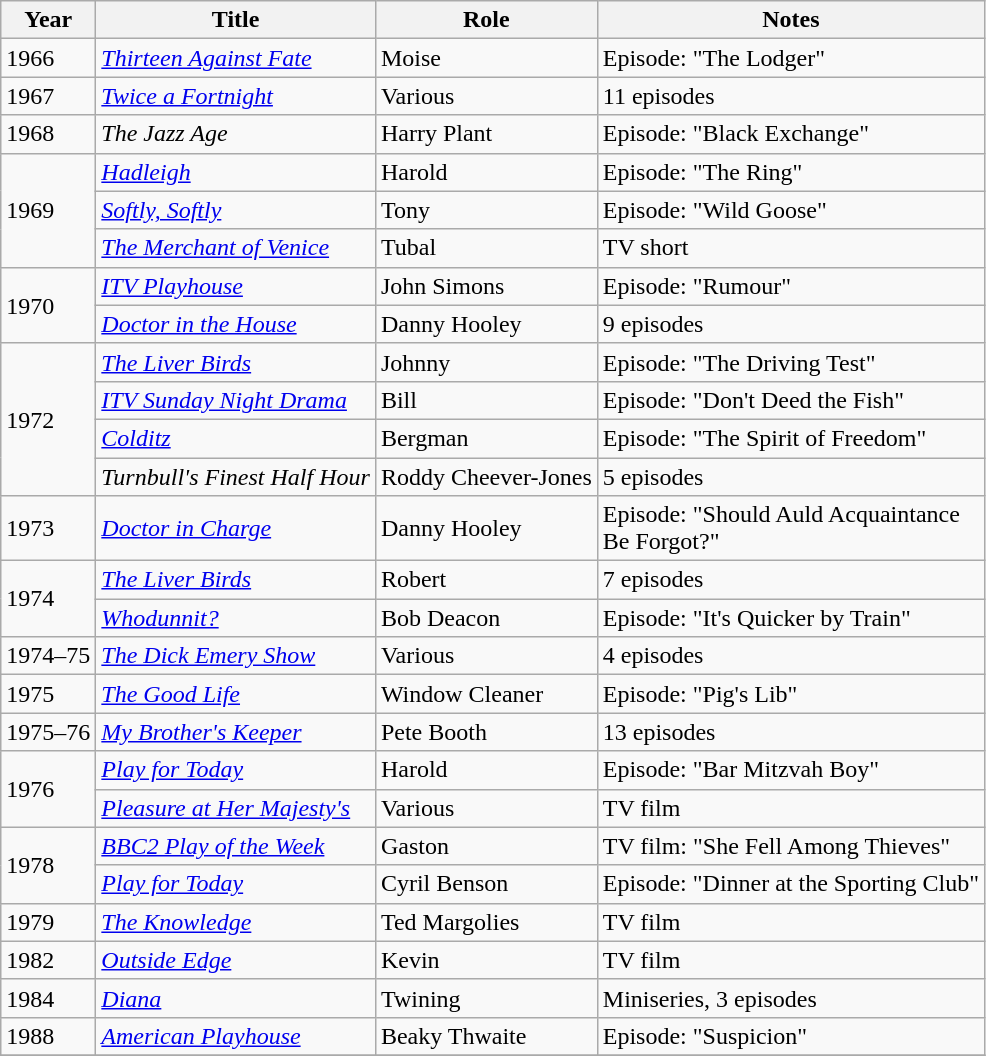<table class="wikitable">
<tr>
<th>Year</th>
<th>Title</th>
<th>Role</th>
<th>Notes</th>
</tr>
<tr>
<td>1966</td>
<td><em><a href='#'>Thirteen Against Fate</a></em></td>
<td>Moise</td>
<td>Episode: "The Lodger"</td>
</tr>
<tr>
<td>1967</td>
<td><em><a href='#'>Twice a Fortnight</a></em></td>
<td>Various</td>
<td>11 episodes</td>
</tr>
<tr>
<td>1968</td>
<td><em>The Jazz Age</em></td>
<td>Harry Plant</td>
<td>Episode: "Black Exchange"</td>
</tr>
<tr>
<td rowspan=3>1969</td>
<td><em><a href='#'>Hadleigh</a></em></td>
<td>Harold</td>
<td>Episode: "The Ring"</td>
</tr>
<tr>
<td><em><a href='#'>Softly, Softly</a></em></td>
<td>Tony</td>
<td>Episode: "Wild Goose"</td>
</tr>
<tr>
<td><em><a href='#'>The Merchant of Venice</a></em></td>
<td>Tubal</td>
<td>TV short</td>
</tr>
<tr>
<td rowspan=2>1970</td>
<td><em><a href='#'>ITV Playhouse</a></em></td>
<td>John Simons</td>
<td>Episode: "Rumour"</td>
</tr>
<tr>
<td><em><a href='#'>Doctor in the House</a></em></td>
<td>Danny Hooley</td>
<td>9 episodes</td>
</tr>
<tr>
<td rowspan=4>1972</td>
<td><em><a href='#'>The Liver Birds</a></em></td>
<td>Johnny</td>
<td>Episode: "The Driving Test"</td>
</tr>
<tr>
<td><em><a href='#'>ITV Sunday Night Drama</a></em></td>
<td>Bill</td>
<td>Episode: "Don't Deed the Fish"</td>
</tr>
<tr>
<td><em><a href='#'>Colditz</a></em></td>
<td>Bergman</td>
<td>Episode: "The Spirit of Freedom"</td>
</tr>
<tr>
<td><em>Turnbull's Finest Half Hour</em></td>
<td>Roddy Cheever-Jones</td>
<td>5 episodes</td>
</tr>
<tr>
<td>1973</td>
<td><em><a href='#'>Doctor in Charge</a></em></td>
<td>Danny Hooley</td>
<td>Episode: "Should Auld Acquaintance<br>Be Forgot?"</td>
</tr>
<tr>
<td rowspan=2>1974</td>
<td><em><a href='#'>The Liver Birds</a></em></td>
<td>Robert</td>
<td>7 episodes</td>
</tr>
<tr>
<td><em><a href='#'>Whodunnit?</a></em></td>
<td>Bob Deacon</td>
<td>Episode: "It's Quicker by Train"</td>
</tr>
<tr>
<td>1974–75</td>
<td><em><a href='#'>The Dick Emery Show</a></em></td>
<td>Various</td>
<td>4 episodes</td>
</tr>
<tr>
<td>1975</td>
<td><em><a href='#'>The Good Life</a></em></td>
<td>Window Cleaner</td>
<td>Episode: "Pig's Lib"</td>
</tr>
<tr>
<td>1975–76</td>
<td><em><a href='#'>My Brother's Keeper</a></em></td>
<td>Pete Booth</td>
<td>13 episodes</td>
</tr>
<tr>
<td rowspan=2>1976</td>
<td><em><a href='#'>Play for Today</a></em></td>
<td>Harold</td>
<td>Episode: "Bar Mitzvah Boy"</td>
</tr>
<tr>
<td><em><a href='#'>Pleasure at Her Majesty's</a></em></td>
<td>Various</td>
<td>TV film</td>
</tr>
<tr>
<td rowspan=2>1978</td>
<td><em><a href='#'>BBC2 Play of the Week</a></em></td>
<td>Gaston</td>
<td>TV film: "She Fell Among Thieves"</td>
</tr>
<tr>
<td><em><a href='#'>Play for Today</a></em></td>
<td>Cyril Benson</td>
<td>Episode: "Dinner at the Sporting Club"</td>
</tr>
<tr>
<td>1979</td>
<td><em><a href='#'>The Knowledge</a></em></td>
<td>Ted Margolies</td>
<td>TV film</td>
</tr>
<tr>
<td>1982</td>
<td><em><a href='#'>Outside Edge</a></em></td>
<td>Kevin</td>
<td>TV film</td>
</tr>
<tr>
<td>1984</td>
<td><em><a href='#'>Diana</a></em></td>
<td>Twining</td>
<td>Miniseries, 3 episodes</td>
</tr>
<tr>
<td>1988</td>
<td><em><a href='#'>American Playhouse</a></em></td>
<td>Beaky Thwaite</td>
<td>Episode: "Suspicion"</td>
</tr>
<tr>
</tr>
</table>
